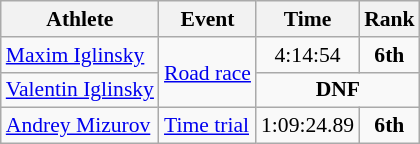<table class=wikitable style="font-size:90%">
<tr>
<th>Athlete</th>
<th>Event</th>
<th>Time</th>
<th>Rank</th>
</tr>
<tr>
<td><a href='#'>Maxim Iglinsky</a></td>
<td rowspan=2><a href='#'>Road race</a></td>
<td align=center>4:14:54</td>
<td align=center><strong>6th</strong></td>
</tr>
<tr>
<td><a href='#'>Valentin Iglinsky</a></td>
<td align=center colspan=2><strong>DNF</strong></td>
</tr>
<tr>
<td><a href='#'>Andrey Mizurov</a></td>
<td><a href='#'>Time trial</a></td>
<td align=center>1:09:24.89</td>
<td align=center><strong>6th</strong></td>
</tr>
</table>
